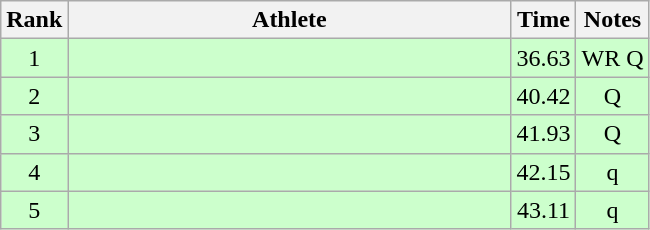<table class="wikitable" style="text-align:center">
<tr>
<th>Rank</th>
<th Style="width:18em">Athlete</th>
<th>Time</th>
<th>Notes</th>
</tr>
<tr style="background:#cfc">
<td>1</td>
<td style="text-align:left"></td>
<td>36.63</td>
<td>WR Q</td>
</tr>
<tr style="background:#cfc">
<td>2</td>
<td style="text-align:left"></td>
<td>40.42</td>
<td>Q</td>
</tr>
<tr style="background:#cfc">
<td>3</td>
<td style="text-align:left"></td>
<td>41.93</td>
<td>Q</td>
</tr>
<tr style="background:#cfc">
<td>4</td>
<td style="text-align:left"></td>
<td>42.15</td>
<td>q</td>
</tr>
<tr style="background:#cfc">
<td>5</td>
<td style="text-align:left"></td>
<td>43.11</td>
<td>q</td>
</tr>
</table>
